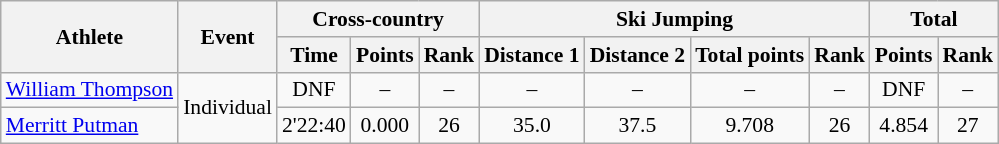<table class="wikitable" style="font-size:90%">
<tr>
<th rowspan="2">Athlete</th>
<th rowspan="2">Event</th>
<th colspan="3">Cross-country</th>
<th colspan="4">Ski Jumping</th>
<th colspan="2">Total</th>
</tr>
<tr>
<th>Time</th>
<th>Points</th>
<th>Rank</th>
<th>Distance 1</th>
<th>Distance 2</th>
<th>Total points</th>
<th>Rank</th>
<th>Points</th>
<th>Rank</th>
</tr>
<tr>
<td><a href='#'>William Thompson</a></td>
<td rowspan="2">Individual</td>
<td align="center">DNF</td>
<td align="center">–</td>
<td align="center">–</td>
<td align="center">–</td>
<td align="center">–</td>
<td align="center">–</td>
<td align="center">–</td>
<td align="center">DNF</td>
<td align="center">–</td>
</tr>
<tr>
<td><a href='#'>Merritt Putman</a></td>
<td align="center">2'22:40</td>
<td align="center">0.000</td>
<td align="center">26</td>
<td align="center">35.0</td>
<td align="center">37.5</td>
<td align="center">9.708</td>
<td align="center">26</td>
<td align="center">4.854</td>
<td align="center">27</td>
</tr>
</table>
